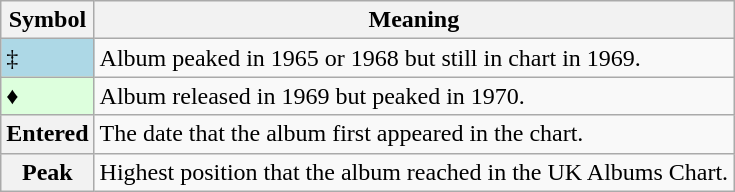<table Class="wikitable">
<tr>
<th>Symbol</th>
<th>Meaning</th>
</tr>
<tr>
<td bgcolor=lightblue>‡</td>
<td>Album peaked in 1965 or 1968 but still in chart in 1969.</td>
</tr>
<tr>
<td bgcolor=#DDFFDD>♦</td>
<td>Album released in 1969 but peaked in 1970.</td>
</tr>
<tr>
<th>Entered</th>
<td>The date that the album first appeared in the chart.</td>
</tr>
<tr>
<th>Peak</th>
<td>Highest position that the album reached in the UK Albums Chart.</td>
</tr>
</table>
